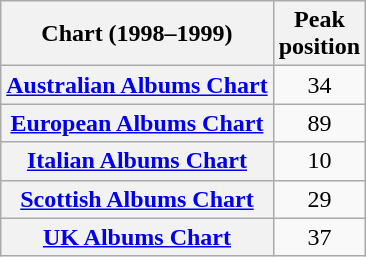<table class="wikitable sortable plainrowheaders" style="text-align:center">
<tr>
<th scope="col">Chart (1998–1999)</th>
<th scope="col">Peak<br>position</th>
</tr>
<tr>
<th scope="row"><a href='#'>Australian Albums Chart</a></th>
<td>34</td>
</tr>
<tr>
<th scope="row"><a href='#'>European Albums Chart</a></th>
<td>89</td>
</tr>
<tr>
<th scope="row"><a href='#'>Italian Albums Chart</a></th>
<td align="center">10</td>
</tr>
<tr>
<th scope="row"><a href='#'>Scottish Albums Chart</a></th>
<td>29</td>
</tr>
<tr>
<th scope="row"><a href='#'>UK Albums Chart</a></th>
<td>37</td>
</tr>
</table>
